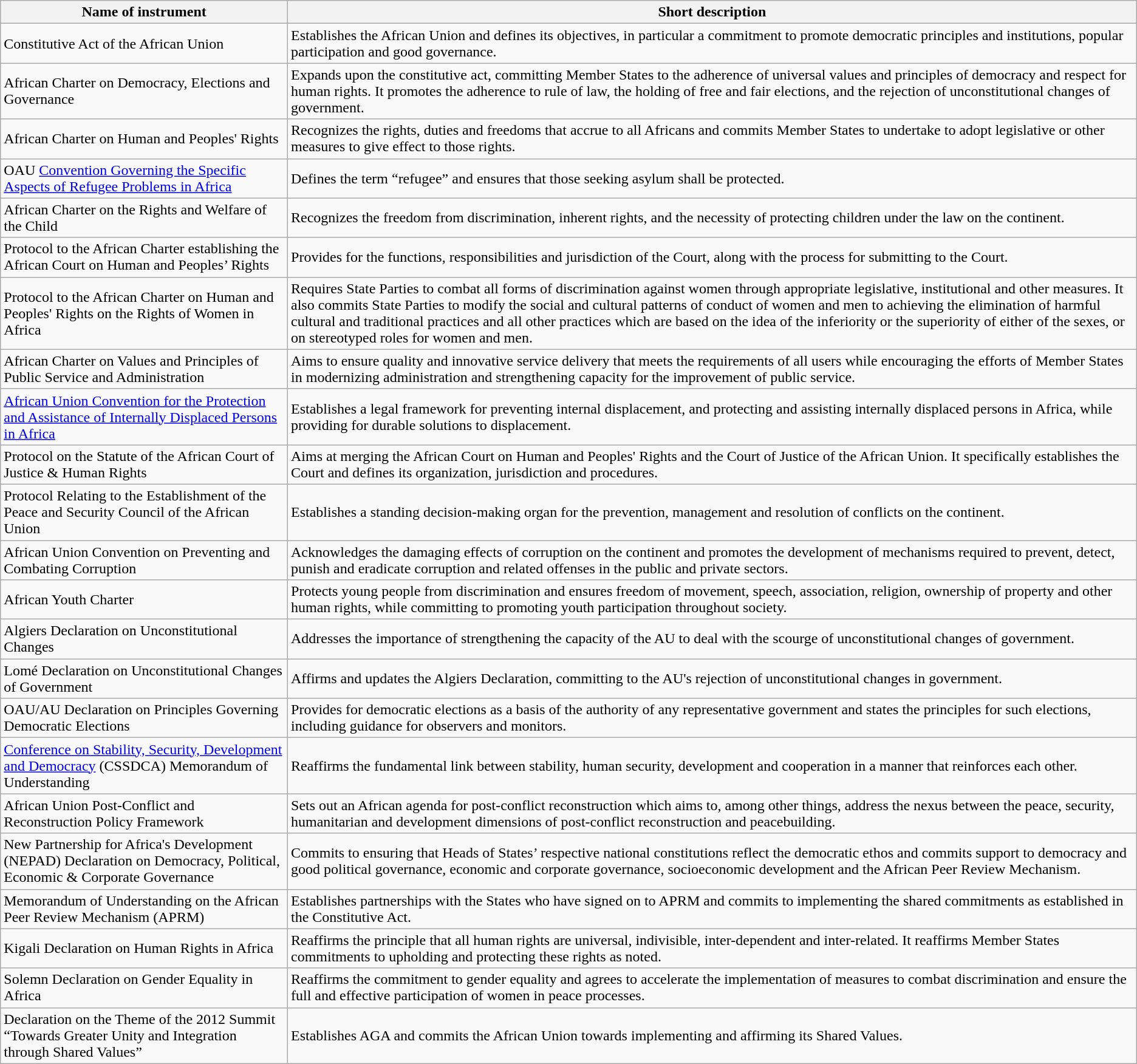<table class="wikitable">
<tr>
<th>Name of instrument</th>
<th>Short description</th>
</tr>
<tr>
<td>Constitutive Act of the African Union</td>
<td>Establishes the African Union and defines its objectives, in particular a commitment to promote democratic principles and institutions, popular participation and good governance.</td>
</tr>
<tr>
<td>African Charter on Democracy, Elections and Governance</td>
<td>Expands upon the constitutive act, committing Member States to the adherence of universal values and principles of democracy and respect for human rights. It promotes the adherence to rule of law, the holding of free and fair elections, and the rejection of unconstitutional changes of government.</td>
</tr>
<tr>
<td>African Charter on Human and Peoples' Rights</td>
<td>Recognizes the rights, duties and freedoms that accrue to all Africans and commits Member States to undertake to adopt legislative or other measures to give effect to those rights.</td>
</tr>
<tr>
<td>OAU <a href='#'>Convention Governing the Specific Aspects of Refugee Problems in Africa</a></td>
<td>Defines the term “refugee” and ensures that those seeking asylum shall be protected.</td>
</tr>
<tr>
<td>African Charter on the Rights and Welfare of the Child</td>
<td>Recognizes the freedom from discrimination, inherent rights, and the necessity of protecting children under the law on the continent.</td>
</tr>
<tr>
<td>Protocol to the African Charter establishing the African Court on Human and Peoples’ Rights</td>
<td>Provides for the functions, responsibilities and jurisdiction of the Court, along with the process for submitting to the Court.</td>
</tr>
<tr>
<td>Protocol to the African Charter on Human and Peoples' Rights on the Rights of Women in Africa</td>
<td>Requires State Parties to combat all forms of discrimination against women through appropriate legislative, institutional and other measures. It also commits State Parties to modify the social and cultural patterns of conduct of women and men to achieving the elimination of harmful cultural and traditional practices and all other practices which are based on the idea of the inferiority or the superiority of either of the sexes, or on stereotyped roles for women and men.</td>
</tr>
<tr>
<td>African Charter on Values and Principles of Public Service and Administration</td>
<td>Aims to ensure quality and innovative service delivery that meets the requirements of all users while encouraging the efforts of Member States in modernizing administration and strengthening capacity for the improvement of public service.</td>
</tr>
<tr>
<td><a href='#'>African Union Convention for the Protection and Assistance of Internally Displaced Persons in Africa</a></td>
<td>Establishes a legal framework for preventing internal displacement, and protecting and assisting internally displaced persons in Africa, while providing for durable solutions to displacement.</td>
</tr>
<tr>
<td>Protocol on the Statute of the African Court of Justice & Human Rights</td>
<td>Aims at merging the African Court on Human and Peoples' Rights and the Court of Justice of the African Union. It specifically establishes the Court and defines its organization, jurisdiction and procedures.</td>
</tr>
<tr>
<td>Protocol Relating to the Establishment of the Peace and Security Council of the African Union</td>
<td>Establishes a standing decision-making organ for the prevention, management and resolution of conflicts on the continent.</td>
</tr>
<tr>
<td>African Union Convention on Preventing and Combating Corruption</td>
<td>Acknowledges the damaging effects of corruption on the continent and promotes the development of mechanisms required to prevent, detect, punish and eradicate corruption and related offenses in the public and private sectors.</td>
</tr>
<tr>
<td>African Youth Charter</td>
<td>Protects young people from discrimination and ensures freedom of movement, speech, association, religion, ownership of property and other human rights, while committing to promoting youth participation throughout society.</td>
</tr>
<tr>
<td>Algiers Declaration on Unconstitutional Changes</td>
<td>Addresses the importance of strengthening the capacity of the AU to deal with the scourge of unconstitutional changes of government.</td>
</tr>
<tr>
<td>Lomé Declaration on Unconstitutional Changes of Government</td>
<td>Affirms and updates the Algiers Declaration, committing to the AU's rejection of unconstitutional changes in government.</td>
</tr>
<tr>
<td>OAU/AU Declaration on Principles Governing Democratic Elections</td>
<td>Provides for democratic elections as a basis of the authority of any representative government and states the principles for such elections, including guidance for observers and monitors.</td>
</tr>
<tr>
<td><a href='#'>Conference on Stability, Security, Development and Democracy</a> (CSSDCA) Memorandum of Understanding</td>
<td>Reaffirms the fundamental link between stability, human security, development and cooperation in a manner that reinforces each other.</td>
</tr>
<tr>
<td>African Union Post-Conflict and Reconstruction Policy Framework</td>
<td>Sets out an African agenda for post-conflict reconstruction which aims to, among other things, address the nexus between the peace, security, humanitarian and development dimensions of post-conflict reconstruction and peacebuilding.</td>
</tr>
<tr>
<td>New Partnership for Africa's Development (NEPAD) Declaration on Democracy, Political, Economic & Corporate Governance</td>
<td>Commits to ensuring that Heads of States’ respective national constitutions reflect the democratic ethos and commits support to democracy and good political governance, economic and corporate governance, socioeconomic development and the African Peer Review Mechanism.</td>
</tr>
<tr>
<td>Memorandum of Understanding on the African Peer Review Mechanism (APRM)</td>
<td>Establishes partnerships with the States who have signed on to APRM and commits to implementing the shared commitments as established in the Constitutive Act.</td>
</tr>
<tr>
<td>Kigali Declaration on Human Rights in Africa</td>
<td>Reaffirms the principle that all human rights are universal, indivisible, inter-dependent and inter-related. It reaffirms Member States commitments to upholding and protecting these rights as noted.</td>
</tr>
<tr>
<td>Solemn Declaration on Gender Equality in Africa</td>
<td>Reaffirms the commitment to gender equality and agrees to accelerate the implementation of measures to combat discrimination and ensure the full and effective participation of women in peace processes.</td>
</tr>
<tr>
<td>Declaration on the Theme of the 2012 Summit “Towards Greater Unity and Integration through Shared Values”</td>
<td>Establishes AGA and commits the African Union towards implementing and affirming its Shared Values.</td>
</tr>
</table>
